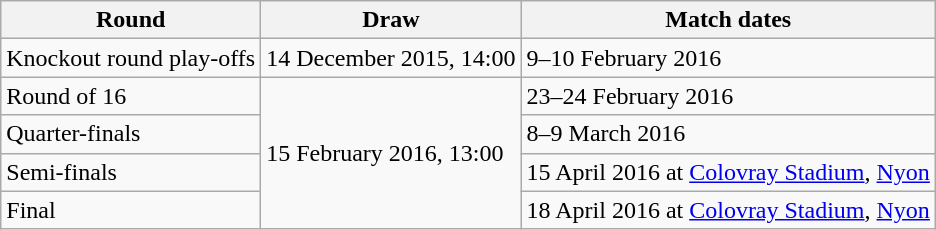<table class="wikitable">
<tr>
<th>Round</th>
<th>Draw</th>
<th>Match dates</th>
</tr>
<tr>
<td>Knockout round play-offs</td>
<td>14 December 2015, 14:00</td>
<td>9–10 February 2016</td>
</tr>
<tr>
<td>Round of 16</td>
<td rowspan=4>15 February 2016, 13:00</td>
<td>23–24 February 2016</td>
</tr>
<tr>
<td>Quarter-finals</td>
<td>8–9 March 2016</td>
</tr>
<tr>
<td>Semi-finals</td>
<td>15 April 2016 at <a href='#'>Colovray Stadium</a>, <a href='#'>Nyon</a></td>
</tr>
<tr>
<td>Final</td>
<td>18 April 2016 at <a href='#'>Colovray Stadium</a>, <a href='#'>Nyon</a></td>
</tr>
</table>
